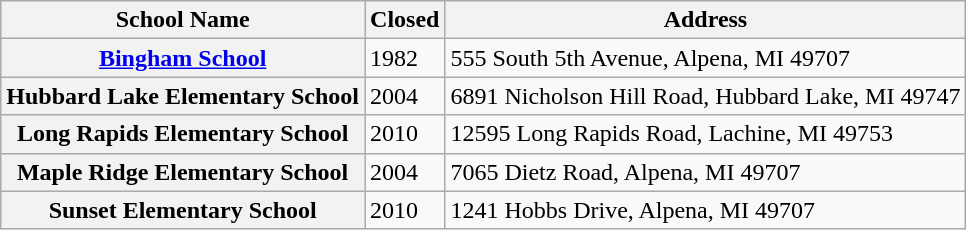<table class="wikitable sortable plainrowheaders">
<tr>
<th scope="col">School Name</th>
<th>Closed</th>
<th scope="col">Address</th>
</tr>
<tr>
<th scope="row"><a href='#'>Bingham School</a></th>
<td>1982</td>
<td>555 South 5th Avenue, Alpena, MI 49707</td>
</tr>
<tr>
<th scope="row">Hubbard Lake Elementary School</th>
<td>2004</td>
<td>6891 Nicholson Hill Road, Hubbard Lake, MI 49747</td>
</tr>
<tr>
<th scope="row">Long Rapids Elementary School</th>
<td>2010</td>
<td>12595 Long Rapids Road, Lachine, MI 49753</td>
</tr>
<tr>
<th scope="row">Maple Ridge Elementary School</th>
<td>2004</td>
<td>7065 Dietz Road, Alpena, MI 49707</td>
</tr>
<tr>
<th scope="row">Sunset Elementary School</th>
<td>2010</td>
<td>1241 Hobbs Drive, Alpena, MI 49707</td>
</tr>
</table>
